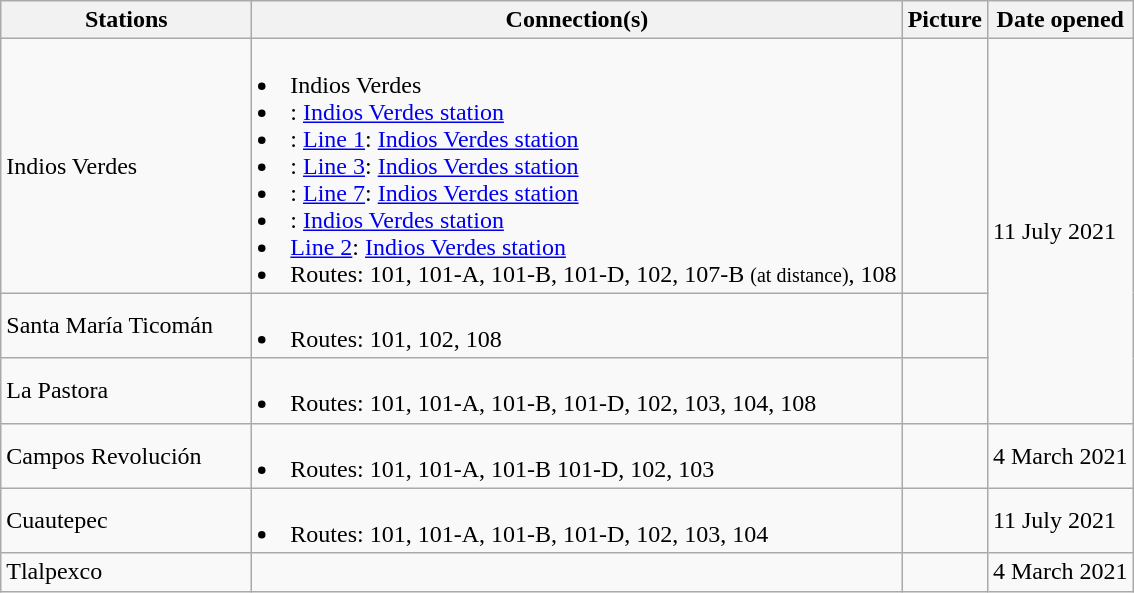<table class="wikitable">
<tr>
<th width="160px">Stations</th>
<th>Connection(s)</th>
<th>Picture</th>
<th>Date opened</th>
</tr>
<tr>
<td> Indios Verdes</td>
<td><br><li> Indios Verdes</li>
<li> : <a href='#'>Indios Verdes station</a></li>
<li> : <a href='#'>Line 1</a>: <a href='#'>Indios Verdes station</a></li>
<li> : <a href='#'>Line 3</a>: <a href='#'>Indios Verdes station</a></li>
<li> : <a href='#'>Line 7</a>: <a href='#'>Indios Verdes station</a></li>
<li> : <a href='#'>Indios Verdes station</a></li>
<li>  <a href='#'>Line 2</a>: <a href='#'>Indios Verdes station</a></li>
<li> Routes: 101, 101-A, 101-B, 101-D, 102, 107-B <small>(at distance)</small>, 108</td>
<td></td>
<td rowspan=3>11 July 2021</td>
</tr>
<tr>
<td> Santa María Ticomán</td>
<td><br><li> Routes: 101, 102, 108</td>
<td></td>
</tr>
<tr>
<td> La Pastora</td>
<td><br><li> Routes: 101, 101-A, 101-B, 101-D, 102, 103, 104, 108</td>
<td></td>
</tr>
<tr>
<td> Campos Revolución</td>
<td><br><li> Routes: 101, 101-A, 101-B 101-D, 102, 103</td>
<td></td>
<td>4 March 2021</td>
</tr>
<tr>
<td> Cuautepec</td>
<td><br><li> Routes: 101, 101-A, 101-B, 101-D, 102, 103, 104</td>
<td></td>
<td>11 July 2021</td>
</tr>
<tr>
<td> Tlalpexco</td>
<td></td>
<td></td>
<td>4 March 2021</td>
</tr>
</table>
